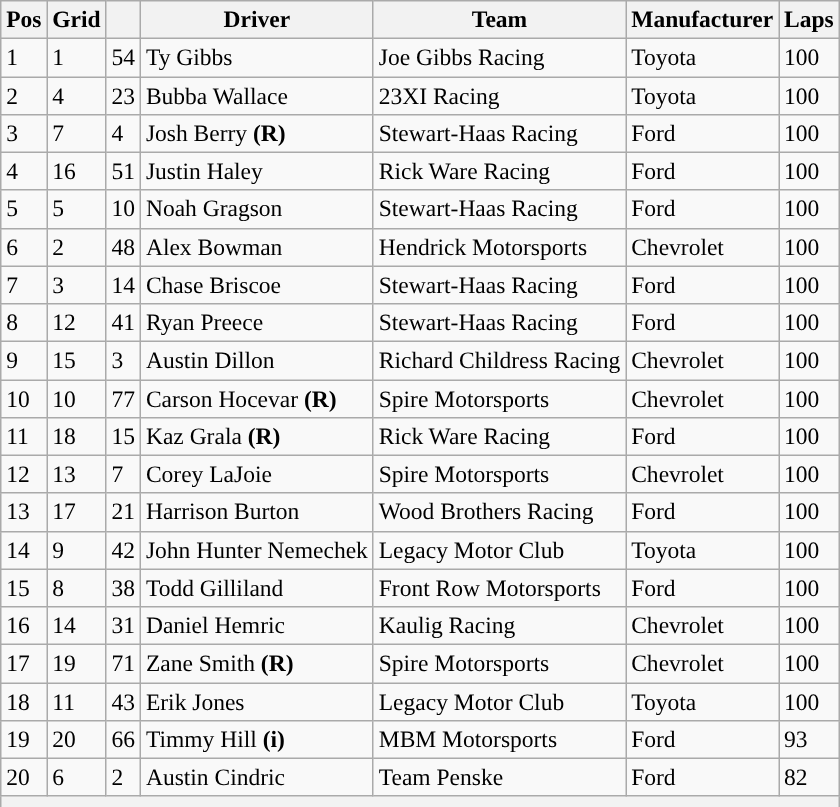<table class="wikitable" style="font-size:98%">
<tr>
<th>Pos</th>
<th>Grid</th>
<th></th>
<th>Driver</th>
<th>Team</th>
<th>Manufacturer</th>
<th>Laps</th>
</tr>
<tr>
<td>1</td>
<td>1</td>
<td>54</td>
<td>Ty Gibbs</td>
<td>Joe Gibbs Racing</td>
<td>Toyota</td>
<td>100</td>
</tr>
<tr>
<td>2</td>
<td>4</td>
<td>23</td>
<td>Bubba Wallace</td>
<td>23XI Racing</td>
<td>Toyota</td>
<td>100</td>
</tr>
<tr>
<td>3</td>
<td>7</td>
<td>4</td>
<td>Josh Berry <strong>(R)</strong></td>
<td>Stewart-Haas Racing</td>
<td>Ford</td>
<td>100</td>
</tr>
<tr>
<td>4</td>
<td>16</td>
<td>51</td>
<td>Justin Haley</td>
<td>Rick Ware Racing</td>
<td>Ford</td>
<td>100</td>
</tr>
<tr>
<td>5</td>
<td>5</td>
<td>10</td>
<td>Noah Gragson</td>
<td>Stewart-Haas Racing</td>
<td>Ford</td>
<td>100</td>
</tr>
<tr>
<td>6</td>
<td>2</td>
<td>48</td>
<td>Alex Bowman</td>
<td>Hendrick Motorsports</td>
<td>Chevrolet</td>
<td>100</td>
</tr>
<tr>
<td>7</td>
<td>3</td>
<td>14</td>
<td>Chase Briscoe</td>
<td>Stewart-Haas Racing</td>
<td>Ford</td>
<td>100</td>
</tr>
<tr>
<td>8</td>
<td>12</td>
<td>41</td>
<td>Ryan Preece</td>
<td>Stewart-Haas Racing</td>
<td>Ford</td>
<td>100</td>
</tr>
<tr>
<td>9</td>
<td>15</td>
<td>3</td>
<td>Austin Dillon</td>
<td>Richard Childress Racing</td>
<td>Chevrolet</td>
<td>100</td>
</tr>
<tr>
<td>10</td>
<td>10</td>
<td>77</td>
<td>Carson Hocevar <strong>(R)</strong></td>
<td>Spire Motorsports</td>
<td>Chevrolet</td>
<td>100</td>
</tr>
<tr>
<td>11</td>
<td>18</td>
<td>15</td>
<td>Kaz Grala <strong>(R)</strong></td>
<td>Rick Ware Racing</td>
<td>Ford</td>
<td>100</td>
</tr>
<tr>
<td>12</td>
<td>13</td>
<td>7</td>
<td>Corey LaJoie</td>
<td>Spire Motorsports</td>
<td>Chevrolet</td>
<td>100</td>
</tr>
<tr>
<td>13</td>
<td>17</td>
<td>21</td>
<td>Harrison Burton</td>
<td>Wood Brothers Racing</td>
<td>Ford</td>
<td>100</td>
</tr>
<tr>
<td>14</td>
<td>9</td>
<td>42</td>
<td>John Hunter Nemechek</td>
<td>Legacy Motor Club</td>
<td>Toyota</td>
<td>100</td>
</tr>
<tr>
<td>15</td>
<td>8</td>
<td>38</td>
<td>Todd Gilliland</td>
<td>Front Row Motorsports</td>
<td>Ford</td>
<td>100</td>
</tr>
<tr>
<td>16</td>
<td>14</td>
<td>31</td>
<td>Daniel Hemric</td>
<td>Kaulig Racing</td>
<td>Chevrolet</td>
<td>100</td>
</tr>
<tr>
<td>17</td>
<td>19</td>
<td>71</td>
<td>Zane Smith <strong>(R)</strong></td>
<td>Spire Motorsports</td>
<td>Chevrolet</td>
<td>100</td>
</tr>
<tr>
<td>18</td>
<td>11</td>
<td>43</td>
<td>Erik Jones</td>
<td>Legacy Motor Club</td>
<td>Toyota</td>
<td>100</td>
</tr>
<tr>
<td>19</td>
<td>20</td>
<td>66</td>
<td>Timmy Hill <strong>(i)</strong></td>
<td>MBM Motorsports</td>
<td>Ford</td>
<td>93</td>
</tr>
<tr>
<td>20</td>
<td>6</td>
<td>2</td>
<td>Austin Cindric</td>
<td>Team Penske</td>
<td>Ford</td>
<td>82</td>
</tr>
<tr>
<th colspan="7"></th>
</tr>
</table>
